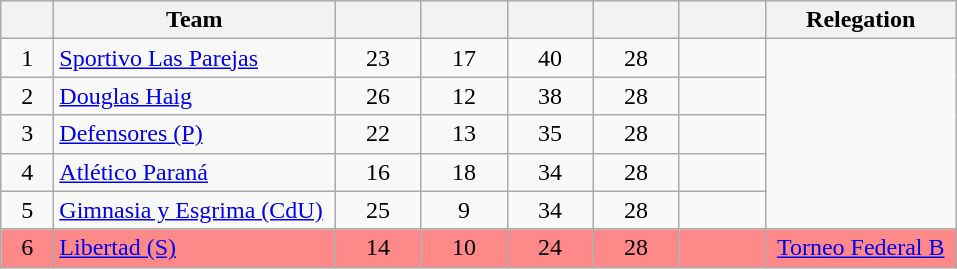<table class="wikitable" style="text-align: center;">
<tr>
<th width=28><br></th>
<th width=180>Team</th>
<th width=50></th>
<th width=50></th>
<th width=50></th>
<th width=50></th>
<th width=50><br></th>
<th width=120>Relegation</th>
</tr>
<tr>
<td>1</td>
<td align="left"><a href='#'>Sportivo Las Parejas</a></td>
<td>23</td>
<td>17</td>
<td>40</td>
<td>28</td>
<td><strong></strong></td>
<td rowspan=5></td>
</tr>
<tr>
<td>2</td>
<td align="left"><a href='#'>Douglas Haig</a></td>
<td>26</td>
<td>12</td>
<td>38</td>
<td>28</td>
<td><strong></strong></td>
</tr>
<tr>
<td>3</td>
<td align="left"><a href='#'>Defensores (P)</a></td>
<td>22</td>
<td>13</td>
<td>35</td>
<td>28</td>
<td><strong></strong></td>
</tr>
<tr>
<td>4</td>
<td align="left"><a href='#'>Atlético Paraná</a></td>
<td>16</td>
<td>18</td>
<td>34</td>
<td>28</td>
<td><strong></strong></td>
</tr>
<tr>
<td>5</td>
<td align="left"><a href='#'>Gimnasia y Esgrima (CdU)</a></td>
<td>25</td>
<td>9</td>
<td>34</td>
<td>28</td>
<td><strong></strong></td>
</tr>
<tr bgcolor=#FF8888>
<td>6</td>
<td align="left"><a href='#'>Libertad (S)</a></td>
<td>14</td>
<td>10</td>
<td>24</td>
<td>28</td>
<td><strong></strong></td>
<td><a href='#'>Torneo Federal B</a></td>
</tr>
</table>
